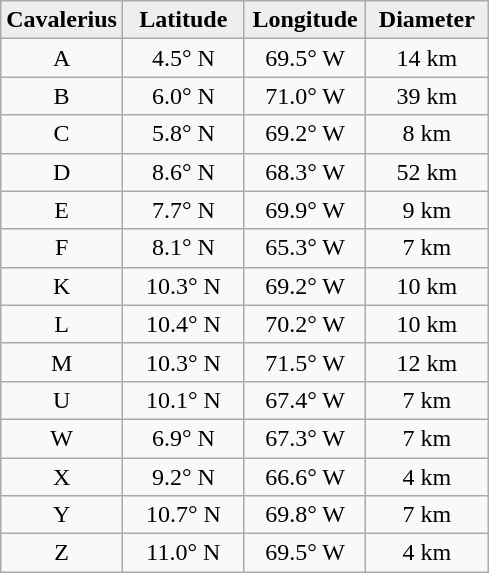<table class="wikitable">
<tr>
<th width="25%" style="background:#eeeeee;">Cavalerius</th>
<th width="25%" style="background:#eeeeee;">Latitude</th>
<th width="25%" style="background:#eeeeee;">Longitude</th>
<th width="25%" style="background:#eeeeee;">Diameter</th>
</tr>
<tr>
<td align="center">A</td>
<td align="center">4.5° N</td>
<td align="center">69.5° W</td>
<td align="center">14 km</td>
</tr>
<tr>
<td align="center">B</td>
<td align="center">6.0° N</td>
<td align="center">71.0° W</td>
<td align="center">39 km</td>
</tr>
<tr>
<td align="center">C</td>
<td align="center">5.8° N</td>
<td align="center">69.2° W</td>
<td align="center">8 km</td>
</tr>
<tr>
<td align="center">D</td>
<td align="center">8.6° N</td>
<td align="center">68.3° W</td>
<td align="center">52 km</td>
</tr>
<tr>
<td align="center">E</td>
<td align="center">7.7° N</td>
<td align="center">69.9° W</td>
<td align="center">9 km</td>
</tr>
<tr>
<td align="center">F</td>
<td align="center">8.1° N</td>
<td align="center">65.3° W</td>
<td align="center">7 km</td>
</tr>
<tr>
<td align="center">K</td>
<td align="center">10.3° N</td>
<td align="center">69.2° W</td>
<td align="center">10 km</td>
</tr>
<tr>
<td align="center">L</td>
<td align="center">10.4° N</td>
<td align="center">70.2° W</td>
<td align="center">10 km</td>
</tr>
<tr>
<td align="center">M</td>
<td align="center">10.3° N</td>
<td align="center">71.5° W</td>
<td align="center">12 km</td>
</tr>
<tr>
<td align="center">U</td>
<td align="center">10.1° N</td>
<td align="center">67.4° W</td>
<td align="center">7 km</td>
</tr>
<tr>
<td align="center">W</td>
<td align="center">6.9° N</td>
<td align="center">67.3° W</td>
<td align="center">7 km</td>
</tr>
<tr>
<td align="center">X</td>
<td align="center">9.2° N</td>
<td align="center">66.6° W</td>
<td align="center">4 km</td>
</tr>
<tr>
<td align="center">Y</td>
<td align="center">10.7° N</td>
<td align="center">69.8° W</td>
<td align="center">7 km</td>
</tr>
<tr>
<td align="center">Z</td>
<td align="center">11.0° N</td>
<td align="center">69.5° W</td>
<td align="center">4 km</td>
</tr>
</table>
